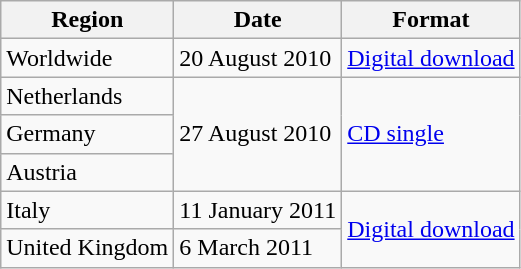<table class="wikitable">
<tr>
<th>Region</th>
<th>Date</th>
<th>Format</th>
</tr>
<tr>
<td>Worldwide</td>
<td>20 August 2010</td>
<td><a href='#'>Digital download</a></td>
</tr>
<tr>
<td>Netherlands</td>
<td rowspan="3">27 August 2010</td>
<td rowspan="3"><a href='#'>CD single</a></td>
</tr>
<tr>
<td>Germany</td>
</tr>
<tr>
<td>Austria</td>
</tr>
<tr>
<td>Italy</td>
<td>11 January 2011</td>
<td rowspan="2"><a href='#'>Digital download</a></td>
</tr>
<tr>
<td>United Kingdom</td>
<td>6 March 2011</td>
</tr>
</table>
